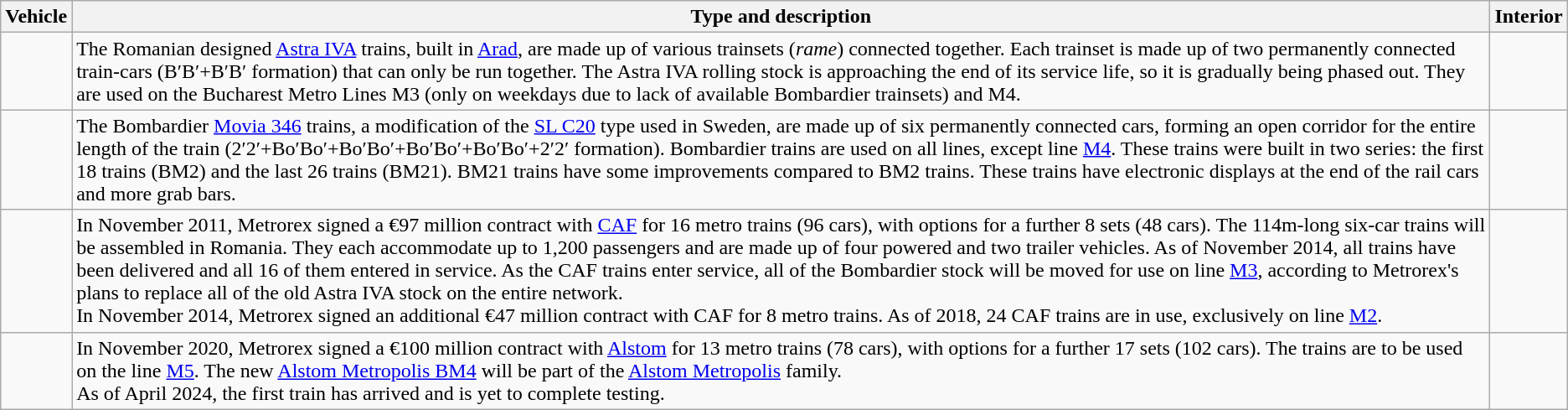<table class="wikitable">
<tr>
<th>Vehicle</th>
<th>Type and description</th>
<th>Interior</th>
</tr>
<tr>
<td></td>
<td style="vertical-align: top;">The Romanian designed <a href='#'>Astra IVA</a> trains, built in <a href='#'>Arad</a>, are made up of various trainsets (<em>rame</em>) connected together. Each trainset is made up of two permanently connected train-cars (B′B′+B′B′ formation) that can only be run together. The Astra IVA rolling stock is approaching the end of its service life, so it is gradually being phased out. They are used on the Bucharest Metro Lines M3 (only on weekdays due to lack of available Bombardier trainsets) and M4.</td>
<td></td>
</tr>
<tr>
<td></td>
<td style="vertical-align: top;">The Bombardier <a href='#'>Movia 346</a> trains, a modification of the <a href='#'>SL C20</a> type used in Sweden, are made up of six permanently connected cars, forming an open corridor for the entire length of the train (2′2′+Bo′Bo′+Bo′Bo′+Bo′Bo′+Bo′Bo′+2′2′ formation). Bombardier trains are used on all lines, except line <a href='#'>M4</a>. These trains were built in two series: the first 18 trains (BM2) and the last 26 trains (BM21). BM21 trains have some improvements compared to BM2 trains. These trains have electronic displays at the end of the rail cars and more grab bars.</td>
<td></td>
</tr>
<tr>
<td></td>
<td style="vertical-align: top;">In November 2011, Metrorex signed a €97 million contract with <a href='#'>CAF</a> for 16 metro trains (96 cars), with options for a further 8 sets (48 cars). The 114m-long six-car trains will be assembled in Romania. They each accommodate up to 1,200 passengers and are made up of four powered and two trailer vehicles. As of November 2014, all trains have been delivered and all 16 of them entered in service. As the CAF trains enter service, all of the Bombardier stock will be moved for use on line <a href='#'>M3</a>, according to Metrorex's plans to replace all of the old Astra IVA stock on the entire network.<br>In November 2014, Metrorex signed an additional €47 million contract with CAF for 8 metro trains. As of 2018, 24 CAF trains are in use, exclusively on line <a href='#'>M2</a>.</td>
<td></td>
</tr>
<tr>
<td></td>
<td>In November 2020, Metrorex signed a €100 million contract with <a href='#'>Alstom</a> for 13 metro trains (78 cars), with options for a further 17 sets (102 cars). The trains are to be used on the line <a href='#'>M5</a>. The new <a href='#'>Alstom Metropolis BM4</a> will be part of the <a href='#'>Alstom Metropolis</a> family.<br>As of April 2024, the first train has arrived and is yet to complete testing.</td>
<td></td>
</tr>
</table>
